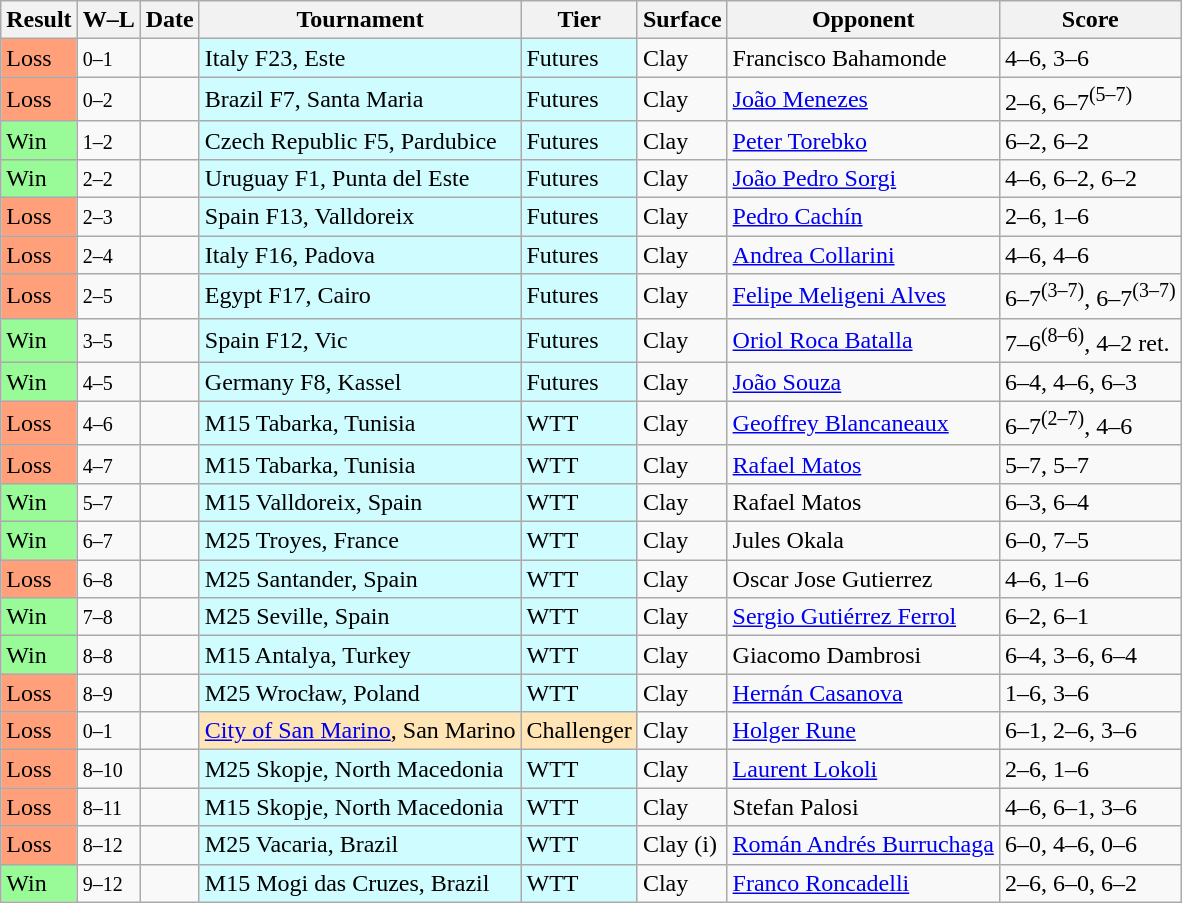<table class="sortable wikitable nowrap">
<tr>
<th>Result</th>
<th class="unsortable">W–L</th>
<th>Date</th>
<th>Tournament</th>
<th>Tier</th>
<th>Surface</th>
<th>Opponent</th>
<th class="unsortable">Score</th>
</tr>
<tr>
<td bgcolor=FFA07A>Loss</td>
<td><small>0–1</small></td>
<td></td>
<td style="background:#cffcff;">Italy F23, Este</td>
<td style="background:#cffcff;">Futures</td>
<td>Clay</td>
<td> Francisco Bahamonde</td>
<td>4–6, 3–6</td>
</tr>
<tr>
<td bgcolor=FFA07A>Loss</td>
<td><small>0–2</small></td>
<td></td>
<td style="background:#cffcff;">Brazil F7, Santa Maria</td>
<td style="background:#cffcff;">Futures</td>
<td>Clay</td>
<td> <a href='#'>João Menezes</a></td>
<td>2–6, 6–7<sup>(5–7)</sup></td>
</tr>
<tr>
<td bgcolor=98FB98>Win</td>
<td><small>1–2</small></td>
<td></td>
<td style="background:#cffcff;">Czech Republic F5, Pardubice</td>
<td style="background:#cffcff;">Futures</td>
<td>Clay</td>
<td> <a href='#'>Peter Torebko</a></td>
<td>6–2, 6–2</td>
</tr>
<tr>
<td bgcolor=98FB98>Win</td>
<td><small>2–2</small></td>
<td></td>
<td style="background:#cffcff;">Uruguay F1, Punta del Este</td>
<td style="background:#cffcff;">Futures</td>
<td>Clay</td>
<td> <a href='#'>João Pedro Sorgi</a></td>
<td>4–6, 6–2, 6–2</td>
</tr>
<tr>
<td bgcolor=FFA07A>Loss</td>
<td><small>2–3</small></td>
<td></td>
<td style="background:#cffcff;">Spain F13, Valldoreix</td>
<td style="background:#cffcff;">Futures</td>
<td>Clay</td>
<td> <a href='#'>Pedro Cachín</a></td>
<td>2–6, 1–6</td>
</tr>
<tr>
<td bgcolor=FFA07A>Loss</td>
<td><small>2–4</small></td>
<td></td>
<td style="background:#cffcff;">Italy F16, Padova</td>
<td style="background:#cffcff;">Futures</td>
<td>Clay</td>
<td> <a href='#'>Andrea Collarini</a></td>
<td>4–6, 4–6</td>
</tr>
<tr>
<td bgcolor=FFA07A>Loss</td>
<td><small>2–5</small></td>
<td></td>
<td style="background:#cffcff;">Egypt F17, Cairo</td>
<td style="background:#cffcff;">Futures</td>
<td>Clay</td>
<td> <a href='#'>Felipe Meligeni Alves</a></td>
<td>6–7<sup>(3–7)</sup>, 6–7<sup>(3–7)</sup></td>
</tr>
<tr>
<td bgcolor=98FB98>Win</td>
<td><small>3–5</small></td>
<td></td>
<td style="background:#cffcff;">Spain F12, Vic</td>
<td style="background:#cffcff;">Futures</td>
<td>Clay</td>
<td> <a href='#'>Oriol Roca Batalla</a></td>
<td>7–6<sup>(8–6)</sup>, 4–2 ret.</td>
</tr>
<tr>
<td bgcolor=98FB98>Win</td>
<td><small>4–5</small></td>
<td></td>
<td style="background:#cffcff;">Germany F8, Kassel</td>
<td style="background:#cffcff;">Futures</td>
<td>Clay</td>
<td> <a href='#'>João Souza</a></td>
<td>6–4, 4–6, 6–3</td>
</tr>
<tr>
<td bgcolor=FFA07A>Loss</td>
<td><small>4–6</small></td>
<td></td>
<td style="background:#cffcff;">M15 Tabarka, Tunisia</td>
<td style="background:#cffcff;">WTT</td>
<td>Clay</td>
<td> <a href='#'>Geoffrey Blancaneaux</a></td>
<td>6–7<sup>(2–7)</sup>, 4–6</td>
</tr>
<tr>
<td bgcolor=FFA07A>Loss</td>
<td><small>4–7</small></td>
<td></td>
<td style="background:#cffcff;">M15 Tabarka, Tunisia</td>
<td style="background:#cffcff;">WTT</td>
<td>Clay</td>
<td> <a href='#'>Rafael Matos</a></td>
<td>5–7, 5–7</td>
</tr>
<tr>
<td bgcolor=98FB98>Win</td>
<td><small>5–7</small></td>
<td></td>
<td style="background:#cffcff;">M15 Valldoreix, Spain</td>
<td style="background:#cffcff;">WTT</td>
<td>Clay</td>
<td> Rafael Matos</td>
<td>6–3, 6–4</td>
</tr>
<tr>
<td bgcolor=98FB98>Win</td>
<td><small>6–7</small></td>
<td></td>
<td style="background:#cffcff;">M25 Troyes, France</td>
<td style="background:#cffcff;">WTT</td>
<td>Clay</td>
<td> Jules Okala</td>
<td>6–0, 7–5</td>
</tr>
<tr>
<td bgcolor=FFA07A>Loss</td>
<td><small>6–8</small></td>
<td></td>
<td style="background:#cffcff;">M25 Santander, Spain</td>
<td style="background:#cffcff;">WTT</td>
<td>Clay</td>
<td> Oscar Jose Gutierrez</td>
<td>4–6, 1–6</td>
</tr>
<tr>
<td bgcolor=98FB98>Win</td>
<td><small>7–8</small></td>
<td></td>
<td style="background:#cffcff;">M25 Seville, Spain</td>
<td style="background:#cffcff;">WTT</td>
<td>Clay</td>
<td> <a href='#'>Sergio Gutiérrez Ferrol</a></td>
<td>6–2, 6–1</td>
</tr>
<tr>
<td bgcolor=98FB98>Win</td>
<td><small>8–8</small></td>
<td></td>
<td style="background:#cffcff;">M15 Antalya, Turkey</td>
<td style="background:#cffcff;">WTT</td>
<td>Clay</td>
<td> Giacomo Dambrosi</td>
<td>6–4, 3–6, 6–4</td>
</tr>
<tr>
<td bgcolor=FFA07A>Loss</td>
<td><small>8–9</small></td>
<td></td>
<td style="background:#cffcff;">M25 Wrocław, Poland</td>
<td style="background:#cffcff;">WTT</td>
<td>Clay</td>
<td> <a href='#'>Hernán Casanova</a></td>
<td>1–6, 3–6</td>
</tr>
<tr>
<td bgcolor=FFA07A>Loss</td>
<td><small>0–1</small></td>
<td><a href='#'></a></td>
<td style="background:moccasin;"><a href='#'>City of San Marino</a>, San Marino</td>
<td style="background:moccasin;">Challenger</td>
<td>Clay</td>
<td> <a href='#'>Holger Rune</a></td>
<td>6–1, 2–6, 3–6</td>
</tr>
<tr>
<td bgcolor=FFA07A>Loss</td>
<td><small>8–10</small></td>
<td></td>
<td style="background:#cffcff;">M25 Skopje, North Macedonia</td>
<td style="background:#cffcff;">WTT</td>
<td>Clay</td>
<td> <a href='#'>Laurent Lokoli</a></td>
<td>2–6, 1–6</td>
</tr>
<tr>
<td bgcolor=FFA07A>Loss</td>
<td><small>8–11</small></td>
<td></td>
<td style="background:#cffcff;">M15 Skopje, North Macedonia</td>
<td style="background:#cffcff;">WTT</td>
<td>Clay</td>
<td> Stefan Palosi</td>
<td>4–6, 6–1, 3–6</td>
</tr>
<tr>
<td bgcolor=FFA07A>Loss</td>
<td><small>8–12</small></td>
<td></td>
<td style="background:#cffcff;">M25 Vacaria, Brazil</td>
<td style="background:#cffcff;">WTT</td>
<td>Clay (i)</td>
<td> <a href='#'>Román Andrés Burruchaga</a></td>
<td>6–0, 4–6, 0–6</td>
</tr>
<tr>
<td bgcolor=98FB98>Win</td>
<td><small>9–12</small></td>
<td></td>
<td style="background:#cffcff;">M15 Mogi das Cruzes, Brazil</td>
<td style="background:#cffcff;">WTT</td>
<td>Clay</td>
<td> <a href='#'>Franco Roncadelli</a></td>
<td>2–6, 6–0, 6–2</td>
</tr>
</table>
